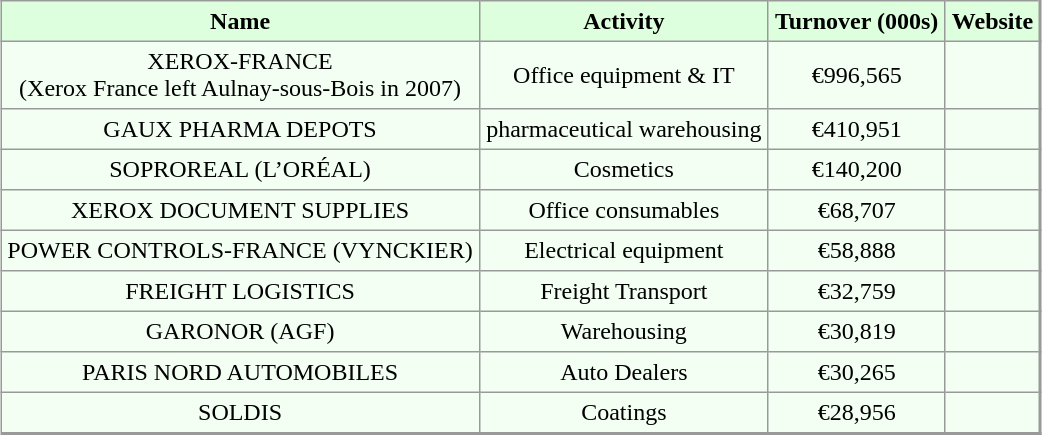<table align="center" rules="all" cellspacing="0" cellpadding="4" style="border: 1px solid #999; border-right: 2px solid #999; border-bottom: 2px solid #999; background: #f3fff3">
<tr style="background: #ddffdd">
<th>Name</th>
<th>Activity</th>
<th>Turnover (000s)</th>
<th>Website</th>
</tr>
<tr>
<td align=center>XEROX-FRANCE <br>(Xerox France left Aulnay-sous-Bois in 2007)</td>
<td align=center>Office equipment & IT</td>
<td align=center>€996,565</td>
<td></td>
</tr>
<tr>
<td align=center>GAUX PHARMA DEPOTS</td>
<td align=center>pharmaceutical warehousing</td>
<td align=center>€410,951</td>
<td></td>
</tr>
<tr>
<td align=center>SOPROREAL (L’ORÉAL)</td>
<td align=center>Cosmetics</td>
<td align=center>€140,200</td>
<td></td>
</tr>
<tr>
<td align=center>XEROX DOCUMENT SUPPLIES</td>
<td align=center>Office consumables</td>
<td align=center>€68,707</td>
<td></td>
</tr>
<tr>
<td align=center>POWER CONTROLS-FRANCE (VYNCKIER)</td>
<td align=center>Electrical equipment</td>
<td align=center>€58,888</td>
<td></td>
</tr>
<tr>
<td align=center>FREIGHT LOGISTICS</td>
<td align=center>Freight Transport</td>
<td align=center>€32,759</td>
<td></td>
</tr>
<tr>
<td align=center>GARONOR (AGF)</td>
<td align=center>Warehousing</td>
<td align=center>€30,819</td>
<td></td>
</tr>
<tr>
<td align=center>PARIS NORD AUTOMOBILES</td>
<td align=center>Auto Dealers</td>
<td align=center>€30,265</td>
<td></td>
</tr>
<tr>
<td align=center>SOLDIS</td>
<td align=center>Coatings</td>
<td align=center>€28,956</td>
<td></td>
</tr>
</table>
